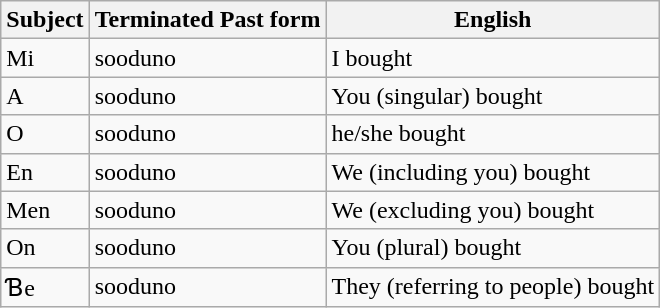<table class="wikitable">
<tr>
<th>Subject</th>
<th>Terminated Past form</th>
<th>English</th>
</tr>
<tr>
<td>Mi</td>
<td>sooduno</td>
<td>I bought</td>
</tr>
<tr>
<td>A</td>
<td>sooduno</td>
<td>You (singular) bought</td>
</tr>
<tr>
<td>O</td>
<td>sooduno</td>
<td>he/she bought</td>
</tr>
<tr>
<td>En</td>
<td>sooduno</td>
<td>We (including you) bought</td>
</tr>
<tr>
<td>Men</td>
<td>sooduno</td>
<td>We (excluding you) bought</td>
</tr>
<tr>
<td>On</td>
<td>sooduno</td>
<td>You (plural) bought</td>
</tr>
<tr>
<td>Ɓe</td>
<td>sooduno</td>
<td>They (referring to people) bought</td>
</tr>
</table>
